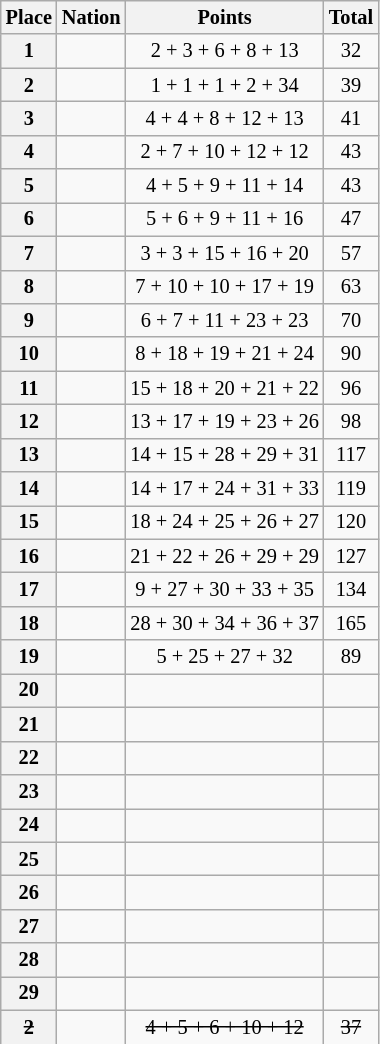<table class="wikitable" style="font-size: 85%; text-align:center">
<tr valign="top">
<th valign="middle">Place</th>
<th valign="middle">Nation</th>
<th valign="middle">Points</th>
<th valign="middle">Total</th>
</tr>
<tr>
<th>1</th>
<td align=left></td>
<td>2 + 3 + 6 + 8 + 13</td>
<td>32</td>
</tr>
<tr>
<th>2</th>
<td align=left></td>
<td>1 + 1 + 1 + 2 + 34</td>
<td>39</td>
</tr>
<tr>
<th>3</th>
<td align=left></td>
<td>4 + 4 + 8 + 12 + 13</td>
<td>41</td>
</tr>
<tr>
<th>4</th>
<td align=left></td>
<td>2 + 7 + 10 + 12 + 12</td>
<td>43</td>
</tr>
<tr>
<th>5</th>
<td align=left></td>
<td>4 + 5 + 9 + 11 + 14</td>
<td>43</td>
</tr>
<tr>
<th>6</th>
<td align=left></td>
<td>5 + 6 + 9 + 11 + 16</td>
<td>47</td>
</tr>
<tr>
<th>7</th>
<td align=left></td>
<td>3 + 3 + 15 + 16 + 20</td>
<td>57</td>
</tr>
<tr>
<th>8</th>
<td align=left></td>
<td>7 + 10 + 10 + 17 + 19</td>
<td>63</td>
</tr>
<tr>
<th>9</th>
<td align=left></td>
<td>6 + 7 + 11 + 23 + 23</td>
<td>70</td>
</tr>
<tr>
<th>10</th>
<td align=left></td>
<td>8 + 18 + 19 + 21 + 24</td>
<td>90</td>
</tr>
<tr>
<th>11</th>
<td align=left></td>
<td>15 + 18 + 20 + 21 + 22</td>
<td>96</td>
</tr>
<tr>
<th>12</th>
<td align=left></td>
<td>13 + 17 + 19 + 23 + 26</td>
<td>98</td>
</tr>
<tr>
<th>13</th>
<td align=left></td>
<td>14 + 15 + 28 + 29 + 31</td>
<td>117</td>
</tr>
<tr>
<th>14</th>
<td align=left></td>
<td>14 + 17 + 24 + 31 + 33</td>
<td>119</td>
</tr>
<tr>
<th>15</th>
<td align=left></td>
<td>18 + 24 + 25 + 26 + 27</td>
<td>120</td>
</tr>
<tr>
<th>16</th>
<td align=left></td>
<td>21 + 22 + 26 + 29 + 29</td>
<td>127</td>
</tr>
<tr>
<th>17</th>
<td align=left></td>
<td>9 + 27 + 30 + 33 + 35</td>
<td>134</td>
</tr>
<tr>
<th>18</th>
<td align=left></td>
<td>28 + 30 + 34 + 36 + 37</td>
<td>165</td>
</tr>
<tr>
<th>19</th>
<td align=left></td>
<td>5 + 25 + 27 + 32</td>
<td>89</td>
</tr>
<tr>
<th>20</th>
<td align=left></td>
<td></td>
<td></td>
</tr>
<tr>
<th>21</th>
<td align=left></td>
<td></td>
<td></td>
</tr>
<tr>
<th>22</th>
<td align=left></td>
<td></td>
<td></td>
</tr>
<tr>
<th>23</th>
<td align=left></td>
<td></td>
<td></td>
</tr>
<tr>
<th>24</th>
<td align=left></td>
<td></td>
<td></td>
</tr>
<tr>
<th>25</th>
<td align=left></td>
<td></td>
<td></td>
</tr>
<tr>
<th>26</th>
<td align=left></td>
<td></td>
<td></td>
</tr>
<tr>
<th>27</th>
<td align=left></td>
<td></td>
<td></td>
</tr>
<tr>
<th>28</th>
<td align=left></td>
<td></td>
<td></td>
</tr>
<tr>
<th>29</th>
<td align=left></td>
<td></td>
<td></td>
</tr>
<tr>
<th><s>2</s></th>
<td align=left><s></s></td>
<td><s>4 + 5 + 6 + 10 + 12</s></td>
<td><s>37</s></td>
</tr>
</table>
